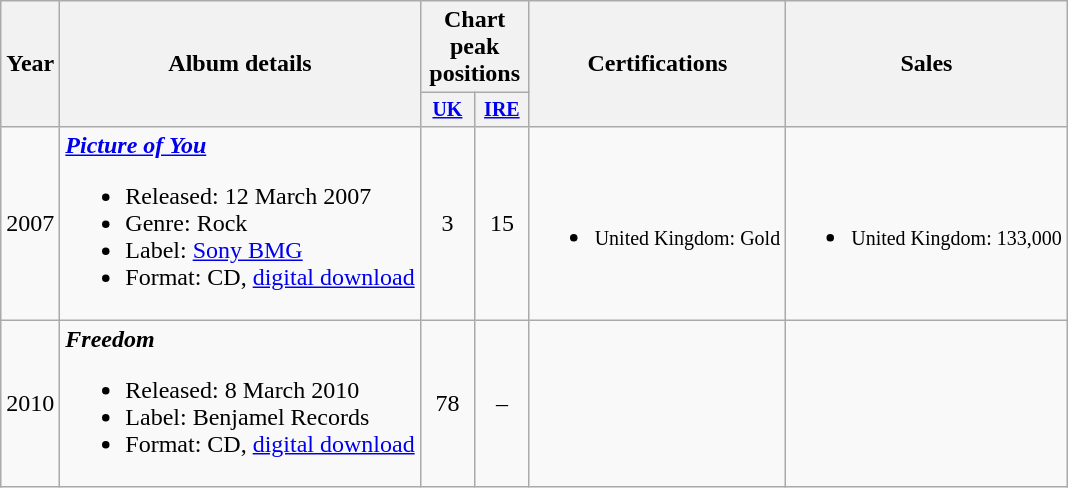<table class=wikitable style=text-align:center;>
<tr>
<th rowspan=2>Year</th>
<th rowspan=2>Album details</th>
<th colspan=2>Chart peak positions</th>
<th rowspan=2>Certifications</th>
<th rowspan=2>Sales</th>
</tr>
<tr style=font-size:smaller;>
<th width=30><a href='#'>UK</a></th>
<th width=30><a href='#'>IRE</a></th>
</tr>
<tr>
<td>2007</td>
<td align=left><strong><em><a href='#'>Picture of You</a></em></strong><br><ul><li>Released: 12 March 2007</li><li>Genre: Rock</li><li>Label: <a href='#'>Sony BMG</a></li><li>Format: CD, <a href='#'>digital download</a></li></ul></td>
<td>3</td>
<td>15</td>
<td align=left><br><ul><li><small>United Kingdom: Gold</small></li></ul></td>
<td align=left><br><ul><li><small>United Kingdom: 133,000</small></li></ul></td>
</tr>
<tr>
<td>2010</td>
<td align=left><strong><em>Freedom</em></strong><br><ul><li>Released: 8 March 2010</li><li>Label: Benjamel Records</li><li>Format: CD, <a href='#'>digital download</a></li></ul></td>
<td>78</td>
<td>–</td>
<td align=left></td>
<td align=left></td>
</tr>
</table>
